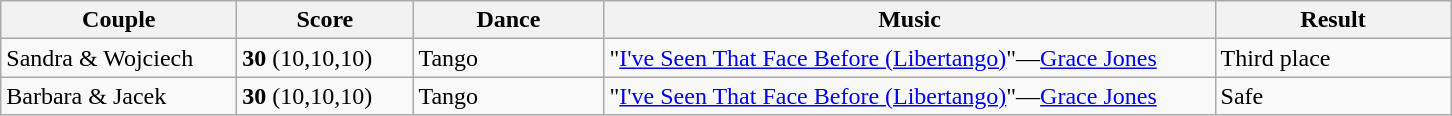<table class="wikitable">
<tr>
<th width="150">Couple</th>
<th width="110">Score</th>
<th width="120">Dance</th>
<th width="400">Music</th>
<th width="150">Result</th>
</tr>
<tr>
<td>Sandra & Wojciech</td>
<td><strong>30</strong> (10,10,10)</td>
<td>Tango</td>
<td>"<a href='#'>I've Seen That Face Before (Libertango)</a>"—<a href='#'>Grace Jones</a></td>
<td>Third place</td>
</tr>
<tr>
<td>Barbara & Jacek</td>
<td><strong>30</strong> (10,10,10)</td>
<td>Tango</td>
<td>"<a href='#'>I've Seen That Face Before (Libertango)</a>"—<a href='#'>Grace Jones</a></td>
<td>Safe</td>
</tr>
</table>
